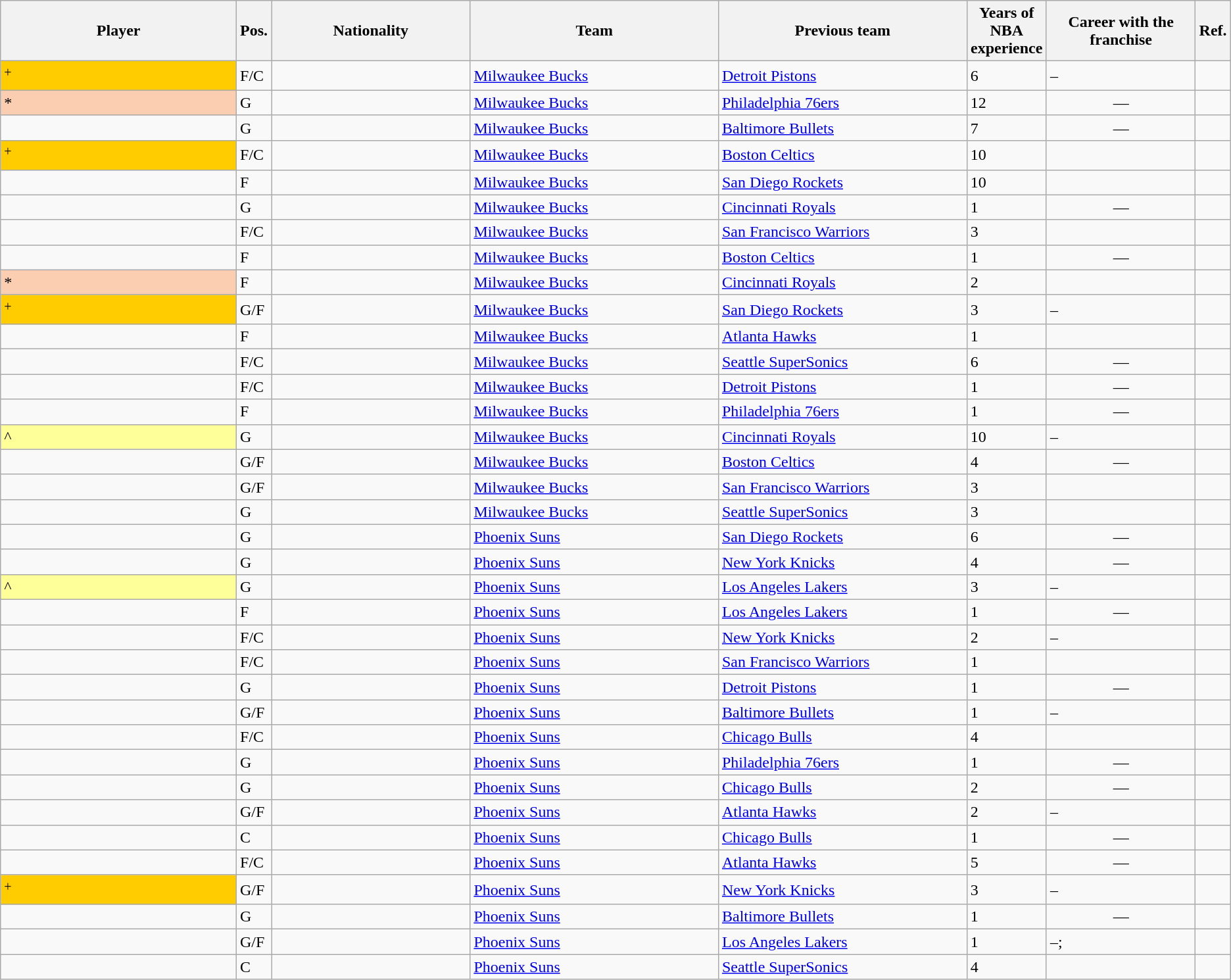<table class="wikitable sortable">
<tr>
<th width="19%">Player</th>
<th width="1%">Pos.</th>
<th width="16%">Nationality</th>
<th width="20%">Team</th>
<th width="20%">Previous team</th>
<th width="5%">Years of NBA experience</th>
<th width="12%">Career with the franchise</th>
<th width="1%" class=unsortable>Ref.</th>
</tr>
<tr>
<td bgcolor="#FFCC00"><sup>+</sup></td>
<td>F/C</td>
<td></td>
<td><a href='#'>Milwaukee Bucks</a></td>
<td><a href='#'>Detroit Pistons</a></td>
<td>6</td>
<td>–</td>
<td align="center"></td>
</tr>
<tr>
<td bgcolor="#FBCEB1">*</td>
<td>G</td>
<td></td>
<td><a href='#'>Milwaukee Bucks</a></td>
<td><a href='#'>Philadelphia 76ers</a></td>
<td>12</td>
<td align="center">—</td>
<td align="center"></td>
</tr>
<tr>
<td></td>
<td>G</td>
<td></td>
<td><a href='#'>Milwaukee Bucks</a></td>
<td><a href='#'>Baltimore Bullets</a></td>
<td>7</td>
<td align="center">—</td>
<td align="center"></td>
</tr>
<tr>
<td bgcolor="#FFCC00"><sup>+</sup></td>
<td>F/C</td>
<td></td>
<td><a href='#'>Milwaukee Bucks</a></td>
<td><a href='#'>Boston Celtics</a></td>
<td>10</td>
<td></td>
<td align="center"></td>
</tr>
<tr>
<td></td>
<td>F</td>
<td></td>
<td><a href='#'>Milwaukee Bucks</a></td>
<td><a href='#'>San Diego Rockets</a></td>
<td>10</td>
<td></td>
<td align="center"></td>
</tr>
<tr>
<td></td>
<td>G</td>
<td></td>
<td><a href='#'>Milwaukee Bucks</a></td>
<td><a href='#'>Cincinnati Royals</a></td>
<td>1</td>
<td align="center">—</td>
<td align="center"></td>
</tr>
<tr>
<td></td>
<td>F/C</td>
<td></td>
<td><a href='#'>Milwaukee Bucks</a></td>
<td><a href='#'>San Francisco Warriors</a></td>
<td>3</td>
<td></td>
<td align="center"></td>
</tr>
<tr>
<td></td>
<td>F</td>
<td></td>
<td><a href='#'>Milwaukee Bucks</a></td>
<td><a href='#'>Boston Celtics</a></td>
<td>1</td>
<td align="center">—</td>
<td align="center"></td>
</tr>
<tr>
<td bgcolor="#FBCEB1">*</td>
<td>F</td>
<td></td>
<td><a href='#'>Milwaukee Bucks</a></td>
<td><a href='#'>Cincinnati Royals</a></td>
<td>2</td>
<td></td>
<td align="center"></td>
</tr>
<tr>
<td bgcolor="#FFCC00"><sup>+</sup></td>
<td>G/F</td>
<td></td>
<td><a href='#'>Milwaukee Bucks</a></td>
<td><a href='#'>San Diego Rockets</a></td>
<td>3</td>
<td>–</td>
<td align="center"></td>
</tr>
<tr>
<td></td>
<td>F</td>
<td></td>
<td><a href='#'>Milwaukee Bucks</a></td>
<td><a href='#'>Atlanta Hawks</a></td>
<td>1</td>
<td></td>
<td align="center"></td>
</tr>
<tr>
<td></td>
<td>F/C</td>
<td></td>
<td><a href='#'>Milwaukee Bucks</a></td>
<td><a href='#'>Seattle SuperSonics</a></td>
<td>6</td>
<td align="center">—</td>
<td align="center"></td>
</tr>
<tr>
<td></td>
<td>F/C</td>
<td></td>
<td><a href='#'>Milwaukee Bucks</a></td>
<td><a href='#'>Detroit Pistons</a></td>
<td>1</td>
<td align="center">—</td>
<td align="center"></td>
</tr>
<tr>
<td></td>
<td>F</td>
<td></td>
<td><a href='#'>Milwaukee Bucks</a></td>
<td><a href='#'>Philadelphia 76ers</a></td>
<td>1</td>
<td align="center">—</td>
<td align="center"></td>
</tr>
<tr>
<td bgcolor="#FFFF99">^</td>
<td>G</td>
<td></td>
<td><a href='#'>Milwaukee Bucks</a></td>
<td><a href='#'>Cincinnati Royals</a></td>
<td>10</td>
<td>–</td>
<td align="center"></td>
</tr>
<tr>
<td></td>
<td>G/F</td>
<td></td>
<td><a href='#'>Milwaukee Bucks</a></td>
<td><a href='#'>Boston Celtics</a></td>
<td>4</td>
<td align="center">—</td>
<td align="center"></td>
</tr>
<tr>
<td></td>
<td>G/F</td>
<td></td>
<td><a href='#'>Milwaukee Bucks</a></td>
<td><a href='#'>San Francisco Warriors</a></td>
<td>3</td>
<td></td>
<td align="center"></td>
</tr>
<tr>
<td></td>
<td>G</td>
<td></td>
<td><a href='#'>Milwaukee Bucks</a></td>
<td><a href='#'>Seattle SuperSonics</a></td>
<td>3</td>
<td></td>
<td align="center"></td>
</tr>
<tr>
<td></td>
<td>G</td>
<td></td>
<td><a href='#'>Phoenix Suns</a></td>
<td><a href='#'>San Diego Rockets</a></td>
<td>6</td>
<td align="center">—</td>
<td align="center"></td>
</tr>
<tr>
<td></td>
<td>G</td>
<td></td>
<td><a href='#'>Phoenix Suns</a></td>
<td><a href='#'>New York Knicks</a></td>
<td>4</td>
<td align="center">—</td>
<td align="center"></td>
</tr>
<tr>
<td bgcolor="#FFFF99">^</td>
<td>G</td>
<td></td>
<td><a href='#'>Phoenix Suns</a></td>
<td><a href='#'>Los Angeles Lakers</a></td>
<td>3</td>
<td>–</td>
<td align="center"></td>
</tr>
<tr>
<td></td>
<td>F</td>
<td></td>
<td><a href='#'>Phoenix Suns</a></td>
<td><a href='#'>Los Angeles Lakers</a></td>
<td>1</td>
<td align="center">—</td>
<td align="center"></td>
</tr>
<tr>
<td></td>
<td>F/C</td>
<td></td>
<td><a href='#'>Phoenix Suns</a></td>
<td><a href='#'>New York Knicks</a></td>
<td>2</td>
<td>–</td>
<td align="center"></td>
</tr>
<tr>
<td></td>
<td>F/C</td>
<td></td>
<td><a href='#'>Phoenix Suns</a></td>
<td><a href='#'>San Francisco Warriors</a></td>
<td>1</td>
<td></td>
<td align="center"></td>
</tr>
<tr>
<td></td>
<td>G</td>
<td></td>
<td><a href='#'>Phoenix Suns</a></td>
<td><a href='#'>Detroit Pistons</a></td>
<td>1</td>
<td align="center">—</td>
<td align="center"></td>
</tr>
<tr>
<td></td>
<td>G/F</td>
<td></td>
<td><a href='#'>Phoenix Suns</a></td>
<td><a href='#'>Baltimore Bullets</a></td>
<td>1</td>
<td>–</td>
<td align="center"></td>
</tr>
<tr>
<td></td>
<td>F/C</td>
<td></td>
<td><a href='#'>Phoenix Suns</a></td>
<td><a href='#'>Chicago Bulls</a></td>
<td>4</td>
<td></td>
<td align="center"></td>
</tr>
<tr>
<td></td>
<td>G</td>
<td></td>
<td><a href='#'>Phoenix Suns</a></td>
<td><a href='#'>Philadelphia 76ers</a></td>
<td>1</td>
<td align="center">—</td>
<td align="center"></td>
</tr>
<tr>
<td></td>
<td>G</td>
<td></td>
<td><a href='#'>Phoenix Suns</a></td>
<td><a href='#'>Chicago Bulls</a></td>
<td>2</td>
<td align="center">—</td>
<td align="center"></td>
</tr>
<tr>
<td></td>
<td>G/F</td>
<td></td>
<td><a href='#'>Phoenix Suns</a></td>
<td><a href='#'>Atlanta Hawks</a></td>
<td>2</td>
<td>–</td>
<td align="center"></td>
</tr>
<tr>
<td></td>
<td>C</td>
<td></td>
<td><a href='#'>Phoenix Suns</a></td>
<td><a href='#'>Chicago Bulls</a></td>
<td>1</td>
<td align="center">—</td>
<td align="center"></td>
</tr>
<tr>
<td></td>
<td>F/C</td>
<td></td>
<td><a href='#'>Phoenix Suns</a></td>
<td><a href='#'>Atlanta Hawks</a></td>
<td>5</td>
<td align="center">—</td>
<td align="center"></td>
</tr>
<tr>
<td bgcolor="#FFCC00"><sup>+</sup></td>
<td>G/F</td>
<td></td>
<td><a href='#'>Phoenix Suns</a></td>
<td><a href='#'>New York Knicks</a></td>
<td>3</td>
<td>–</td>
<td align="center"></td>
</tr>
<tr>
<td></td>
<td>G</td>
<td></td>
<td><a href='#'>Phoenix Suns</a></td>
<td><a href='#'>Baltimore Bullets</a></td>
<td>1</td>
<td align="center">—</td>
<td align="center"></td>
</tr>
<tr>
<td></td>
<td>G/F</td>
<td></td>
<td><a href='#'>Phoenix Suns</a></td>
<td><a href='#'>Los Angeles Lakers</a></td>
<td>1</td>
<td>–; </td>
<td align="center"></td>
</tr>
<tr>
<td></td>
<td>C</td>
<td></td>
<td><a href='#'>Phoenix Suns</a></td>
<td><a href='#'>Seattle SuperSonics</a></td>
<td>4</td>
<td></td>
<td align="center"></td>
</tr>
</table>
